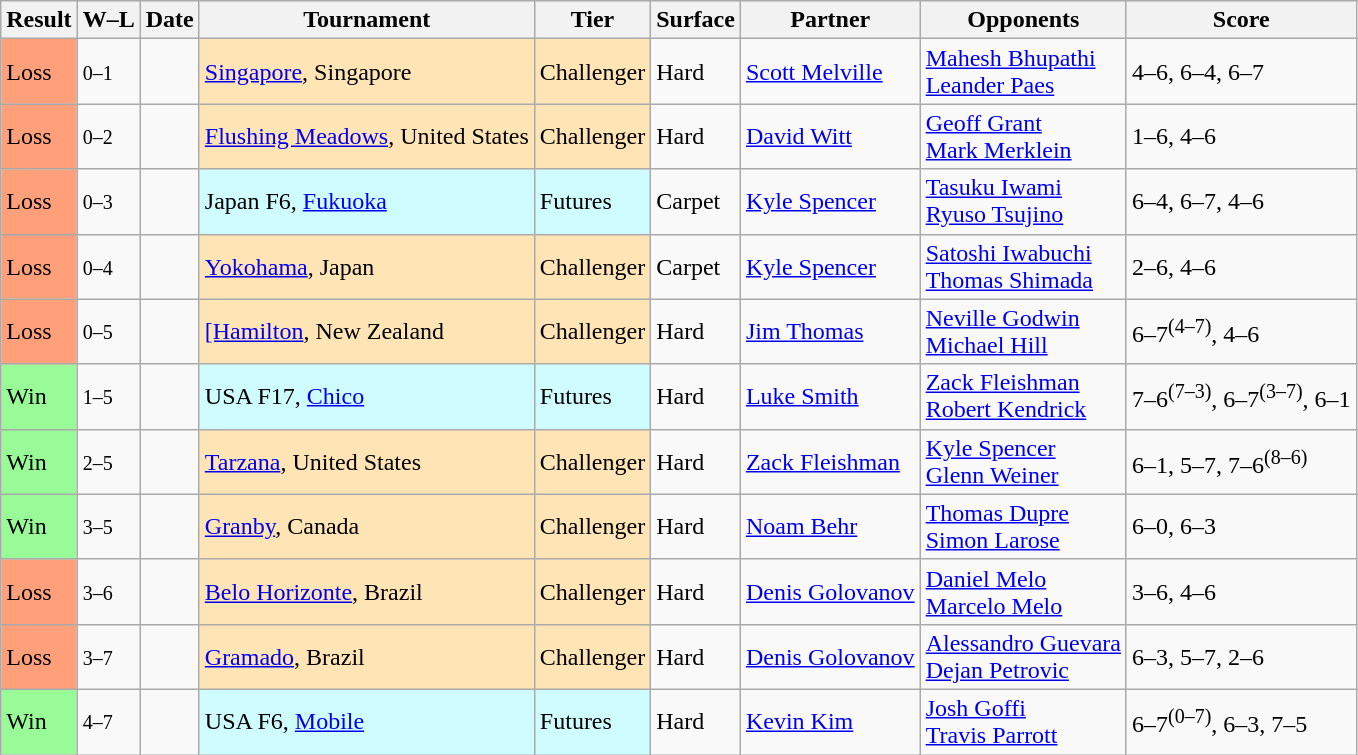<table class="sortable wikitable">
<tr>
<th>Result</th>
<th class="unsortable">W–L</th>
<th>Date</th>
<th>Tournament</th>
<th>Tier</th>
<th>Surface</th>
<th>Partner</th>
<th>Opponents</th>
<th class="unsortable">Score</th>
</tr>
<tr>
<td bgcolor=FFA07A>Loss</td>
<td><small>0–1</small></td>
<td></td>
<td style="background:moccasin;"><a href='#'>Singapore</a>, Singapore</td>
<td style="background:moccasin;">Challenger</td>
<td>Hard</td>
<td> <a href='#'>Scott Melville</a></td>
<td> <a href='#'>Mahesh Bhupathi</a> <br>  <a href='#'>Leander Paes</a></td>
<td>4–6, 6–4, 6–7</td>
</tr>
<tr>
<td bgcolor=FFA07A>Loss</td>
<td><small>0–2</small></td>
<td></td>
<td style="background:moccasin;"><a href='#'>Flushing Meadows</a>, United States</td>
<td style="background:moccasin;">Challenger</td>
<td>Hard</td>
<td> <a href='#'>David Witt</a></td>
<td> <a href='#'>Geoff Grant</a> <br>  <a href='#'>Mark Merklein</a></td>
<td>1–6, 4–6</td>
</tr>
<tr>
<td bgcolor=FFA07A>Loss</td>
<td><small>0–3</small></td>
<td></td>
<td style="background:#cffcff;">Japan F6, <a href='#'>Fukuoka</a></td>
<td style="background:#cffcff;">Futures</td>
<td>Carpet</td>
<td> <a href='#'>Kyle Spencer</a></td>
<td> <a href='#'>Tasuku Iwami</a> <br>  <a href='#'>Ryuso Tsujino</a></td>
<td>6–4, 6–7, 4–6</td>
</tr>
<tr>
<td bgcolor=FFA07A>Loss</td>
<td><small>0–4</small></td>
<td></td>
<td style="background:moccasin;"><a href='#'>Yokohama</a>, Japan</td>
<td style="background:moccasin;">Challenger</td>
<td>Carpet</td>
<td> <a href='#'>Kyle Spencer</a></td>
<td> <a href='#'>Satoshi Iwabuchi</a> <br>  <a href='#'>Thomas Shimada</a></td>
<td>2–6, 4–6</td>
</tr>
<tr>
<td bgcolor=FFA07A>Loss</td>
<td><small>0–5</small></td>
<td></td>
<td style="background:moccasin;"><a href='#'>[Hamilton</a>, New Zealand</td>
<td style="background:moccasin;">Challenger</td>
<td>Hard</td>
<td> <a href='#'>Jim Thomas</a></td>
<td> <a href='#'>Neville Godwin</a> <br>  <a href='#'>Michael Hill</a></td>
<td>6–7<sup>(4–7)</sup>, 4–6</td>
</tr>
<tr>
<td bgcolor=98FB98>Win</td>
<td><small>1–5</small></td>
<td></td>
<td style="background:#cffcff;">USA F17, <a href='#'>Chico</a></td>
<td style="background:#cffcff;">Futures</td>
<td>Hard</td>
<td> <a href='#'>Luke Smith</a></td>
<td> <a href='#'>Zack Fleishman</a> <br>  <a href='#'>Robert Kendrick</a></td>
<td>7–6<sup>(7–3)</sup>, 6–7<sup>(3–7)</sup>, 6–1</td>
</tr>
<tr>
<td bgcolor=98FB98>Win</td>
<td><small>2–5</small></td>
<td></td>
<td style="background:moccasin;"><a href='#'>Tarzana</a>, United States</td>
<td style="background:moccasin;">Challenger</td>
<td>Hard</td>
<td> <a href='#'>Zack Fleishman</a></td>
<td> <a href='#'>Kyle Spencer</a> <br>  <a href='#'>Glenn Weiner</a></td>
<td>6–1, 5–7, 7–6<sup>(8–6)</sup></td>
</tr>
<tr>
<td bgcolor=98FB98>Win</td>
<td><small>3–5</small></td>
<td></td>
<td style="background:moccasin;"><a href='#'>Granby</a>, Canada</td>
<td style="background:moccasin;">Challenger</td>
<td>Hard</td>
<td> <a href='#'>Noam Behr</a></td>
<td> <a href='#'>Thomas Dupre</a> <br>  <a href='#'>Simon Larose</a></td>
<td>6–0, 6–3</td>
</tr>
<tr>
<td bgcolor=FFA07A>Loss</td>
<td><small>3–6</small></td>
<td></td>
<td style="background:moccasin;"><a href='#'>Belo Horizonte</a>, Brazil</td>
<td style="background:moccasin;">Challenger</td>
<td>Hard</td>
<td> <a href='#'>Denis Golovanov</a></td>
<td> <a href='#'>Daniel Melo</a> <br>  <a href='#'>Marcelo Melo</a></td>
<td>3–6, 4–6</td>
</tr>
<tr>
<td bgcolor=FFA07A>Loss</td>
<td><small>3–7</small></td>
<td></td>
<td style="background:moccasin;"><a href='#'>Gramado</a>, Brazil</td>
<td style="background:moccasin;">Challenger</td>
<td>Hard</td>
<td> <a href='#'>Denis Golovanov</a></td>
<td> <a href='#'>Alessandro Guevara</a> <br>  <a href='#'>Dejan Petrovic</a></td>
<td>6–3, 5–7, 2–6</td>
</tr>
<tr>
<td bgcolor=98FB98>Win</td>
<td><small>4–7</small></td>
<td></td>
<td style="background:#cffcff;">USA F6, <a href='#'>Mobile</a></td>
<td style="background:#cffcff;">Futures</td>
<td>Hard</td>
<td> <a href='#'>Kevin Kim</a></td>
<td> <a href='#'>Josh Goffi</a> <br>  <a href='#'>Travis Parrott</a></td>
<td>6–7<sup>(0–7)</sup>, 6–3, 7–5</td>
</tr>
</table>
